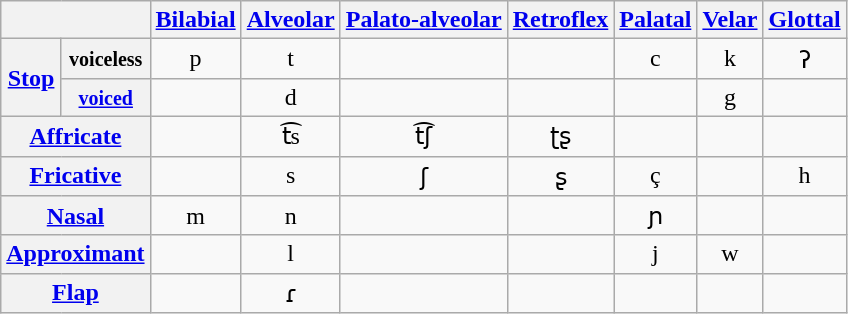<table class="wikitable" style="text-align:center">
<tr>
<th colspan="2"></th>
<th><a href='#'>Bilabial</a></th>
<th><a href='#'>Alveolar</a></th>
<th><a href='#'>Palato-alveolar</a></th>
<th><a href='#'>Retroflex</a></th>
<th><a href='#'>Palatal</a></th>
<th><a href='#'>Velar</a></th>
<th><a href='#'>Glottal</a></th>
</tr>
<tr>
<th rowspan="2"><a href='#'>Stop</a></th>
<th><small>voiceless</small></th>
<td>p</td>
<td>t</td>
<td></td>
<td></td>
<td>c</td>
<td>k</td>
<td>ʔ</td>
</tr>
<tr>
<th><a href='#'><small>voiced</small></a></th>
<td></td>
<td>d</td>
<td></td>
<td></td>
<td></td>
<td>g</td>
<td></td>
</tr>
<tr>
<th colspan="2"><a href='#'>Affricate</a></th>
<td></td>
<td>t͡s</td>
<td>t͡ʃ</td>
<td>ʈʂ</td>
<td></td>
<td></td>
<td></td>
</tr>
<tr>
<th colspan="2"><a href='#'>Fricative</a></th>
<td></td>
<td>s</td>
<td>ʃ</td>
<td>ʂ</td>
<td>ç</td>
<td></td>
<td>h</td>
</tr>
<tr>
<th colspan="2"><a href='#'>Nasal</a></th>
<td>m</td>
<td>n</td>
<td></td>
<td></td>
<td>ɲ</td>
<td></td>
<td></td>
</tr>
<tr>
<th colspan="2"><a href='#'>Approximant</a></th>
<td></td>
<td>l</td>
<td></td>
<td></td>
<td>j</td>
<td>w</td>
<td></td>
</tr>
<tr>
<th colspan="2"><a href='#'>Flap</a></th>
<td></td>
<td>ɾ</td>
<td></td>
<td></td>
<td></td>
<td></td>
<td></td>
</tr>
</table>
